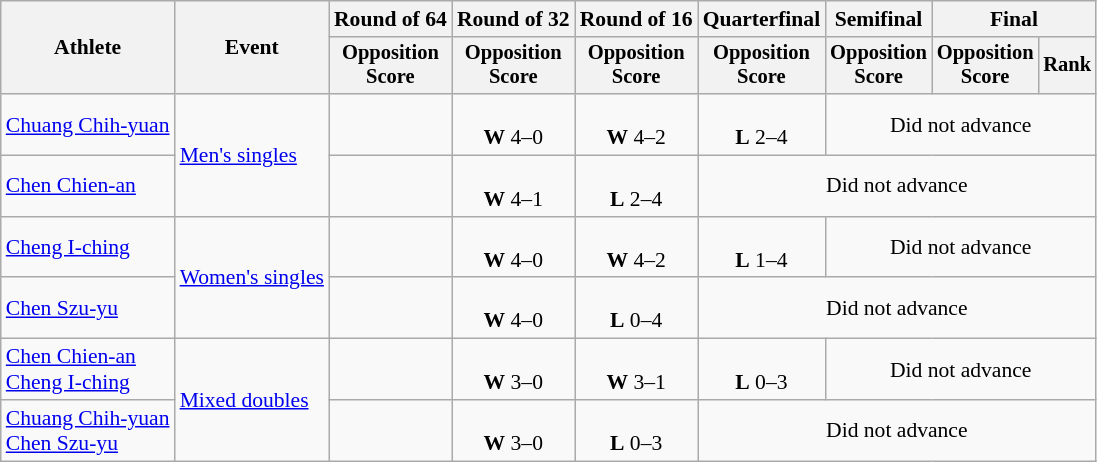<table class=wikitable style=font-size:90%;text-align:center>
<tr>
<th rowspan="2">Athlete</th>
<th rowspan="2">Event</th>
<th>Round of 64</th>
<th>Round of 32</th>
<th>Round of 16</th>
<th>Quarterfinal</th>
<th>Semifinal</th>
<th colspan="2">Final</th>
</tr>
<tr style="font-size:95%">
<th>Opposition<br>Score</th>
<th>Opposition<br>Score</th>
<th>Opposition<br>Score</th>
<th>Opposition<br>Score</th>
<th>Opposition<br>Score</th>
<th>Opposition<br>Score</th>
<th>Rank</th>
</tr>
<tr>
<td align="left"><a href='#'>Chuang Chih-yuan</a></td>
<td align="left" rowspan="2"><a href='#'>Men's singles</a></td>
<td></td>
<td><br><strong>W</strong> 4–0</td>
<td><br><strong>W</strong> 4–2</td>
<td><br><strong>L</strong> 2–4</td>
<td colspan="3">Did not advance</td>
</tr>
<tr>
<td align="left"><a href='#'>Chen Chien-an</a></td>
<td></td>
<td><br><strong>W</strong> 4–1</td>
<td><br><strong>L</strong> 2–4</td>
<td colspan="4">Did not advance</td>
</tr>
<tr>
<td align="left"><a href='#'>Cheng I-ching</a></td>
<td align="left" rowspan="2"><a href='#'>Women's singles</a></td>
<td></td>
<td><br><strong>W</strong> 4–0</td>
<td><br><strong>W</strong> 4–2</td>
<td><br><strong>L</strong> 1–4</td>
<td colspan="3">Did not advance</td>
</tr>
<tr>
<td align="left"><a href='#'>Chen Szu-yu</a></td>
<td></td>
<td><br><strong>W</strong> 4–0</td>
<td><br><strong>L</strong> 0–4</td>
<td colspan="4">Did not advance</td>
</tr>
<tr>
<td align="left"><a href='#'>Chen Chien-an</a> <br> <a href='#'>Cheng I-ching</a></td>
<td align="left" rowspan="2"><a href='#'>Mixed doubles</a></td>
<td></td>
<td><br><strong>W</strong> 3–0</td>
<td><br><strong>W</strong> 3–1</td>
<td><br><strong>L</strong> 0–3</td>
<td colspan="3">Did not advance</td>
</tr>
<tr>
<td align="left"><a href='#'>Chuang Chih-yuan</a> <br> <a href='#'>Chen Szu-yu</a></td>
<td></td>
<td><br><strong>W</strong> 3–0</td>
<td><br><strong>L</strong> 0–3</td>
<td colspan="4">Did not advance</td>
</tr>
</table>
